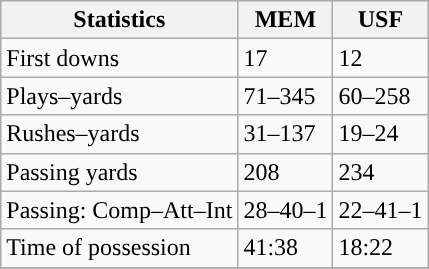<table class="wikitable" style="float: left;">
<tr>
<th>Statistics</th>
<th>MEM</th>
<th>USF</th>
</tr>
<tr>
<td>First downs</td>
<td>17</td>
<td>12</td>
</tr>
<tr>
<td>Plays–yards</td>
<td>71–345</td>
<td>60–258</td>
</tr>
<tr>
<td>Rushes–yards</td>
<td>31–137</td>
<td>19–24</td>
</tr>
<tr>
<td>Passing yards</td>
<td>208</td>
<td>234</td>
</tr>
<tr>
<td>Passing: Comp–Att–Int</td>
<td>28–40–1</td>
<td>22–41–1</td>
</tr>
<tr>
<td>Time of possession</td>
<td>41:38</td>
<td>18:22</td>
</tr>
<tr>
</tr>
</table>
